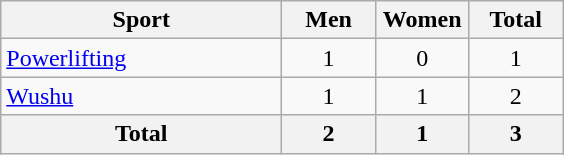<table class="wikitable sortable" style="text-align:center;">
<tr>
<th width=180>Sport</th>
<th width=55>Men</th>
<th width=55>Women</th>
<th width=55>Total</th>
</tr>
<tr>
<td align=left><a href='#'>Powerlifting</a></td>
<td>1</td>
<td>0</td>
<td>1</td>
</tr>
<tr>
<td align=left><a href='#'>Wushu</a></td>
<td>1</td>
<td>1</td>
<td>2</td>
</tr>
<tr>
<th>Total</th>
<th>2</th>
<th>1</th>
<th>3</th>
</tr>
</table>
